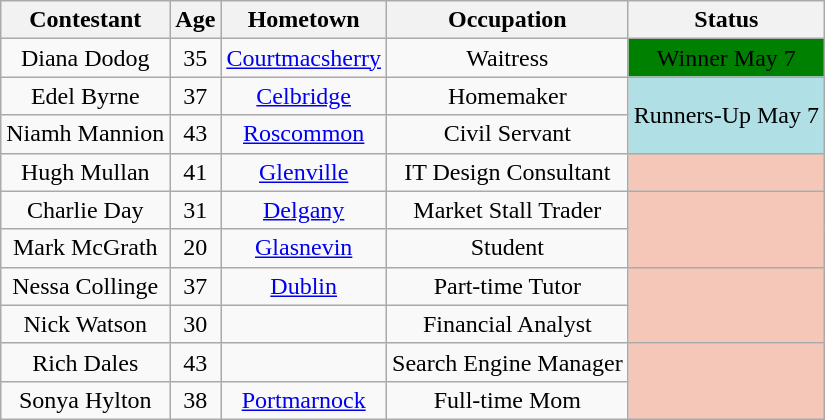<table class="wikitable sortable" style="text-align:center">
<tr>
<th>Contestant</th>
<th>Age</th>
<th>Hometown</th>
<th>Occupation</th>
<th>Status</th>
</tr>
<tr>
<td>Diana Dodog</td>
<td>35</td>
<td><a href='#'>Courtmacsherry</a></td>
<td>Waitress</td>
<td style="background:green;"><span>Winner May 7</span></td>
</tr>
<tr>
<td>Edel Byrne</td>
<td>37</td>
<td><a href='#'>Celbridge</a></td>
<td>Homemaker</td>
<td style="background:#B0E0E6;" rowspan="2">Runners-Up May 7</td>
</tr>
<tr>
<td>Niamh Mannion</td>
<td>43</td>
<td><a href='#'>Roscommon</a></td>
<td>Civil Servant</td>
</tr>
<tr>
<td>Hugh Mullan</td>
<td>41</td>
<td><a href='#'>Glenville</a></td>
<td>IT Design Consultant</td>
<td style="background:#f4c7b8; text-align:center;"></td>
</tr>
<tr>
<td>Charlie Day</td>
<td>31</td>
<td><a href='#'>Delgany</a></td>
<td>Market Stall Trader</td>
<td style="background:#f4c7b8; text-align:center;" rowspan="2"></td>
</tr>
<tr>
<td>Mark McGrath</td>
<td>20</td>
<td><a href='#'>Glasnevin</a></td>
<td>Student</td>
</tr>
<tr>
<td>Nessa Collinge</td>
<td>37</td>
<td><a href='#'>Dublin</a></td>
<td>Part-time Tutor</td>
<td style="background:#f4c7b8; text-align:center;" rowspan="2"></td>
</tr>
<tr>
<td>Nick Watson</td>
<td>30</td>
<td></td>
<td>Financial Analyst</td>
</tr>
<tr>
<td>Rich Dales</td>
<td>43</td>
<td></td>
<td>Search Engine Manager</td>
<td style="background:#f4c7b8; text-align:center;" rowspan="2"></td>
</tr>
<tr>
<td>Sonya Hylton</td>
<td>38</td>
<td><a href='#'>Portmarnock</a></td>
<td>Full-time Mom</td>
</tr>
</table>
